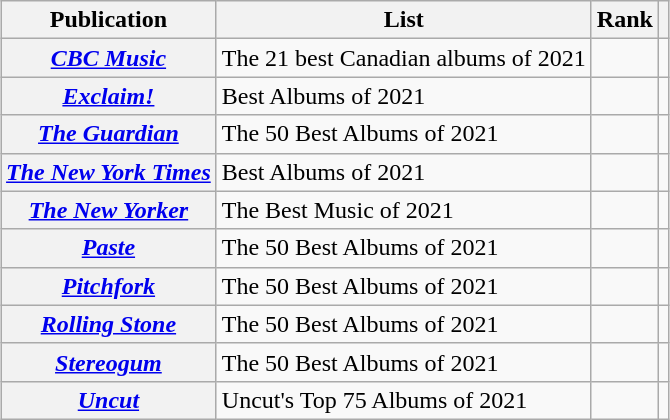<table class="wikitable mw-collapsible sortable plainrowheaders" style="margin-left: auto; margin-right: auto; border: none;">
<tr>
<th scope="col">Publication</th>
<th scope="col" class="unsortable">List</th>
<th scope="col" data-sort-type="number">Rank</th>
<th scope="col" class="unsortable"></th>
</tr>
<tr>
<th scope="row"><em><a href='#'>CBC Music</a></em></th>
<td>The 21 best Canadian albums of 2021</td>
<td></td>
<td></td>
</tr>
<tr>
<th scope="row"><em><a href='#'>Exclaim!</a></em></th>
<td>Best Albums of 2021</td>
<td></td>
<td></td>
</tr>
<tr>
<th scope="row"><em><a href='#'>The Guardian</a></em></th>
<td>The 50 Best Albums of 2021</td>
<td></td>
<td></td>
</tr>
<tr>
<th scope="row"><em><a href='#'>The New York Times</a></em></th>
<td>Best Albums of 2021</td>
<td></td>
<td></td>
</tr>
<tr>
<th scope="row"><em><a href='#'>The New Yorker</a></em></th>
<td>The Best Music of 2021</td>
<td></td>
<td></td>
</tr>
<tr>
<th scope="row"><em><a href='#'>Paste</a></em></th>
<td>The 50 Best Albums of 2021</td>
<td></td>
<td></td>
</tr>
<tr>
<th scope="row"><em><a href='#'>Pitchfork</a></em></th>
<td>The 50 Best Albums of 2021</td>
<td></td>
<td></td>
</tr>
<tr>
<th scope="row"><em><a href='#'>Rolling Stone</a></em></th>
<td>The 50 Best Albums of 2021</td>
<td></td>
<td></td>
</tr>
<tr>
<th scope="row"><em><a href='#'>Stereogum</a></em></th>
<td>The 50 Best Albums of 2021</td>
<td></td>
<td></td>
</tr>
<tr>
<th scope="row"><em><a href='#'>Uncut</a></em></th>
<td>Uncut's Top 75 Albums of 2021</td>
<td></td>
<td></td>
</tr>
</table>
